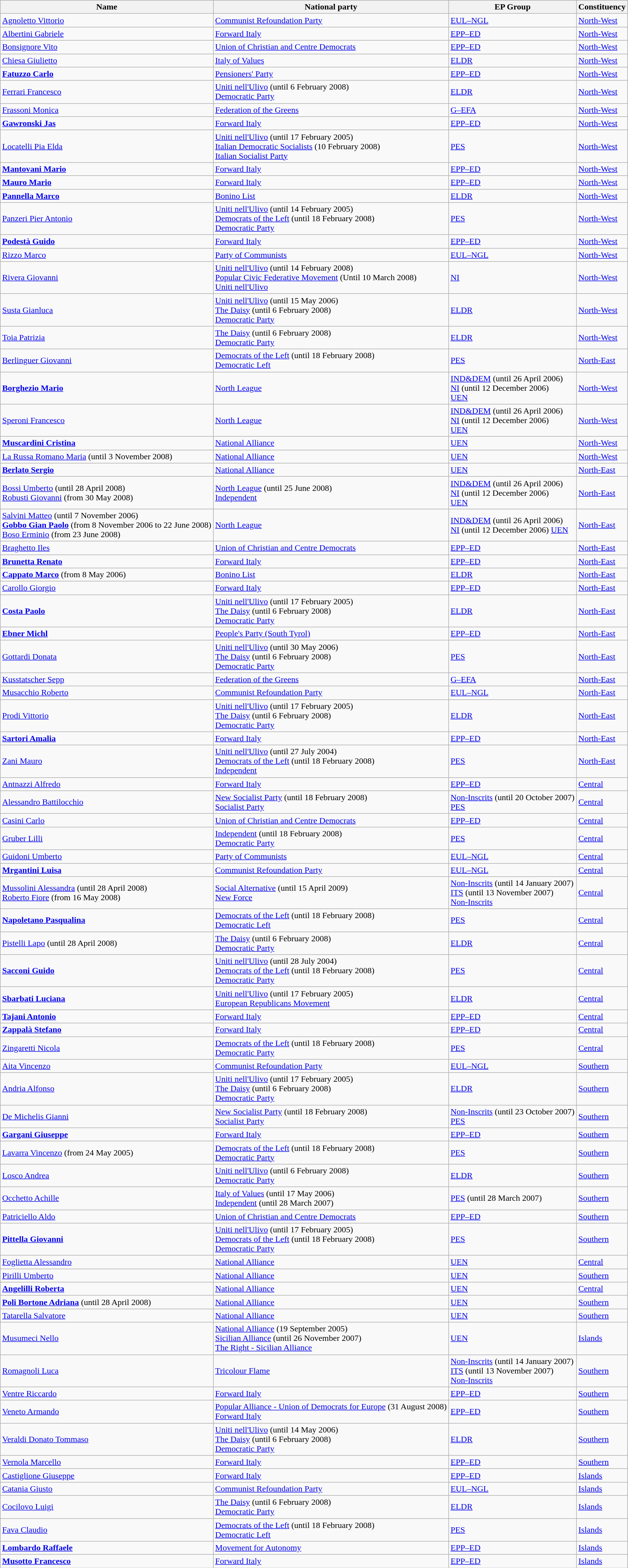<table class="sortable wikitable">
<tr>
<th>Name</th>
<th>National party</th>
<th>EP Group</th>
<th>Constituency</th>
</tr>
<tr>
<td><a href='#'>Agnoletto Vittorio</a></td>
<td> <a href='#'>Communist Refoundation Party</a></td>
<td> <a href='#'>EUL–NGL</a></td>
<td><a href='#'>North-West</a></td>
</tr>
<tr>
<td><a href='#'>Albertini Gabriele</a></td>
<td> <a href='#'>Forward Italy</a></td>
<td> <a href='#'>EPP–ED</a></td>
<td><a href='#'>North-West</a></td>
</tr>
<tr>
<td><a href='#'>Bonsignore Vito</a></td>
<td> <a href='#'>Union of Christian and Centre Democrats</a></td>
<td> <a href='#'>EPP–ED</a></td>
<td><a href='#'>North-West</a></td>
</tr>
<tr>
<td><a href='#'>Chiesa Giulietto</a></td>
<td> <a href='#'>Italy of Values</a></td>
<td> <a href='#'>ELDR</a></td>
<td><a href='#'>North-West</a></td>
</tr>
<tr>
<td><strong><a href='#'>Fatuzzo Carlo</a></strong></td>
<td> <a href='#'>Pensioners' Party</a></td>
<td> <a href='#'>EPP–ED</a></td>
<td><a href='#'>North-West</a></td>
</tr>
<tr>
<td><a href='#'>Ferrari Francesco</a></td>
<td> <a href='#'>Uniti nell'Ulivo</a> (until 6 February 2008)<br> <a href='#'>Democratic Party</a></td>
<td> <a href='#'>ELDR</a></td>
<td><a href='#'>North-West</a></td>
</tr>
<tr>
<td><a href='#'>Frassoni Monica</a></td>
<td> <a href='#'>Federation of the Greens</a></td>
<td> <a href='#'>G–EFA</a></td>
<td><a href='#'>North-West</a></td>
</tr>
<tr>
<td><strong><a href='#'>Gawronski Jas</a></strong></td>
<td> <a href='#'>Forward Italy</a></td>
<td> <a href='#'>EPP–ED</a></td>
<td><a href='#'>North-West</a></td>
</tr>
<tr>
<td><a href='#'>Locatelli Pia Elda</a></td>
<td> <a href='#'>Uniti nell'Ulivo</a> (until 17 February 2005)<br> <a href='#'>Italian Democratic Socialists</a> (10 February 2008)<br> <a href='#'>Italian Socialist Party</a></td>
<td> <a href='#'>PES</a></td>
<td><a href='#'>North-West</a></td>
</tr>
<tr>
<td><strong><a href='#'>Mantovani Mario</a></strong></td>
<td> <a href='#'>Forward Italy</a></td>
<td> <a href='#'>EPP–ED</a></td>
<td><a href='#'>North-West</a></td>
</tr>
<tr>
<td><strong><a href='#'>Mauro Mario</a></strong></td>
<td> <a href='#'>Forward Italy</a></td>
<td> <a href='#'>EPP–ED</a></td>
<td><a href='#'>North-West</a></td>
</tr>
<tr>
<td><strong><a href='#'>Pannella Marco</a></strong></td>
<td> <a href='#'>Bonino List</a></td>
<td> <a href='#'>ELDR</a></td>
<td><a href='#'>North-West</a></td>
</tr>
<tr>
<td><a href='#'>Panzeri Pier Antonio</a></td>
<td> <a href='#'>Uniti nell'Ulivo</a> (until 14 February 2005)<br> <a href='#'>Democrats of the Left</a> (until 18 February 2008)<br> <a href='#'>Democratic Party</a></td>
<td> <a href='#'>PES</a></td>
<td><a href='#'>North-West</a></td>
</tr>
<tr>
<td><strong><a href='#'>Podestà Guido</a></strong></td>
<td> <a href='#'>Forward Italy</a></td>
<td> <a href='#'>EPP–ED</a></td>
<td><a href='#'>North-West</a></td>
</tr>
<tr>
<td><a href='#'>Rizzo Marco</a></td>
<td> <a href='#'>Party of Communists</a></td>
<td> <a href='#'>EUL–NGL</a></td>
<td><a href='#'>North-West</a></td>
</tr>
<tr>
<td><a href='#'>Rivera Giovanni</a></td>
<td> <a href='#'>Uniti nell'Ulivo</a> (until 14 February 2008)<br>  <a href='#'>Popular Civic Federative Movement</a> (Until 10 March 2008)<br> <a href='#'>Uniti nell'Ulivo</a></td>
<td> <a href='#'>NI</a></td>
<td><a href='#'>North-West</a></td>
</tr>
<tr>
<td><a href='#'>Susta Gianluca</a></td>
<td> <a href='#'>Uniti nell'Ulivo</a> (until 15 May 2006)<br> <a href='#'>The Daisy</a> (until 6 February 2008)<br> <a href='#'>Democratic Party</a></td>
<td> <a href='#'>ELDR</a></td>
<td><a href='#'>North-West</a></td>
</tr>
<tr>
<td><a href='#'>Toia Patrizia</a></td>
<td> <a href='#'>The Daisy</a> (until 6 February 2008)<br> <a href='#'>Democratic Party</a></td>
<td> <a href='#'>ELDR</a></td>
<td><a href='#'>North-West</a></td>
</tr>
<tr>
<td><a href='#'>Berlinguer Giovanni</a></td>
<td> <a href='#'>Democrats of the Left</a> (until 18 February 2008)<br> <a href='#'>Democratic Left</a></td>
<td> <a href='#'>PES</a></td>
<td><a href='#'>North-East</a></td>
</tr>
<tr>
<td><strong><a href='#'>Borghezio Mario</a></strong></td>
<td> <a href='#'>North League</a></td>
<td> <a href='#'>IND&DEM</a> (until 26 April 2006)<br> <a href='#'>NI</a> (until 12 December 2006)<br> <a href='#'>UEN</a></td>
<td><a href='#'>North-West</a></td>
</tr>
<tr>
<td><a href='#'>Speroni Francesco</a></td>
<td> <a href='#'>North League</a></td>
<td> <a href='#'>IND&DEM</a> (until 26 April 2006)<br> <a href='#'>NI</a> (until 12 December 2006)<br> <a href='#'>UEN</a></td>
<td><a href='#'>North-West</a></td>
</tr>
<tr>
<td><strong><a href='#'>Muscardini Cristina</a></strong></td>
<td> <a href='#'>National Alliance</a></td>
<td> <a href='#'>UEN</a></td>
<td><a href='#'>North-West</a></td>
</tr>
<tr>
<td><a href='#'>La Russa Romano Maria</a> (until 3 November 2008)</td>
<td> <a href='#'>National Alliance</a></td>
<td> <a href='#'>UEN</a></td>
<td><a href='#'>North-West</a></td>
</tr>
<tr>
<td><strong><a href='#'>Berlato Sergio</a></strong></td>
<td> <a href='#'>National Alliance</a></td>
<td> <a href='#'>UEN</a></td>
<td><a href='#'>North-East</a></td>
</tr>
<tr>
<td><a href='#'>Bossi Umberto</a> (until 28 April 2008)<br><a href='#'>Robusti Giovanni</a> (from 30 May 2008)</td>
<td> <a href='#'>North League</a> (until 25 June 2008)<br> <a href='#'>Independent</a></td>
<td> <a href='#'>IND&DEM</a> (until 26 April 2006)<br> <a href='#'>NI</a> (until 12 December 2006)<br> <a href='#'>UEN</a></td>
<td><a href='#'>North-East</a></td>
</tr>
<tr>
<td><a href='#'>Salvini Matteo</a> (until 7 November 2006)<br><strong><a href='#'>Gobbo Gian Paolo</a></strong> (from 8 November 2006 to 22 June 2008)<br><a href='#'>Boso Erminio</a> (from 23 June 2008)</td>
<td> <a href='#'>North League</a></td>
<td> <a href='#'>IND&DEM</a> (until 26 April 2006)<br> <a href='#'>NI</a> (until 12 December 2006)
 <a href='#'>UEN</a></td>
<td><a href='#'>North-East</a></td>
</tr>
<tr>
<td><a href='#'>Braghetto Iles</a></td>
<td> <a href='#'>Union of Christian and Centre Democrats</a></td>
<td> <a href='#'>EPP–ED</a></td>
<td><a href='#'>North-East</a></td>
</tr>
<tr>
<td><strong><a href='#'>Brunetta Renato</a></strong></td>
<td> <a href='#'>Forward Italy</a></td>
<td> <a href='#'>EPP–ED</a></td>
<td><a href='#'>North-East</a></td>
</tr>
<tr>
<td><strong><a href='#'>Cappato Marco</a></strong> (from 8 May 2006)</td>
<td> <a href='#'>Bonino List</a></td>
<td> <a href='#'>ELDR</a></td>
<td><a href='#'>North-East</a></td>
</tr>
<tr>
<td><a href='#'>Carollo Giorgio</a></td>
<td> <a href='#'>Forward Italy</a></td>
<td> <a href='#'>EPP–ED</a></td>
<td><a href='#'>North-East</a></td>
</tr>
<tr>
<td><strong><a href='#'>Costa Paolo</a></strong></td>
<td> <a href='#'>Uniti nell'Ulivo</a> (until 17 February 2005)<br> <a href='#'>The Daisy</a> (until 6 February 2008)<br> <a href='#'>Democratic Party</a></td>
<td> <a href='#'>ELDR</a></td>
<td><a href='#'>North-East</a></td>
</tr>
<tr>
<td><strong><a href='#'>Ebner Michl</a></strong></td>
<td> <a href='#'>People's Party (South Tyrol)</a></td>
<td> <a href='#'>EPP–ED</a></td>
<td><a href='#'>North-East</a></td>
</tr>
<tr>
<td><a href='#'>Gottardi Donata</a></td>
<td> <a href='#'>Uniti nell'Ulivo</a> (until 30 May 2006)<br> <a href='#'>The Daisy</a> (until 6 February 2008)<br> <a href='#'>Democratic Party</a></td>
<td> <a href='#'>PES</a></td>
<td><a href='#'>North-East</a></td>
</tr>
<tr>
<td><a href='#'>Kusstatscher Sepp</a></td>
<td> <a href='#'>Federation of the Greens</a></td>
<td> <a href='#'>G–EFA</a></td>
<td><a href='#'>North-East</a></td>
</tr>
<tr>
<td><a href='#'>Musacchio Roberto</a></td>
<td> <a href='#'>Communist Refoundation Party</a></td>
<td> <a href='#'>EUL–NGL</a></td>
<td><a href='#'>North-East</a></td>
</tr>
<tr>
<td><a href='#'>Prodi Vittorio</a></td>
<td> <a href='#'>Uniti nell'Ulivo</a> (until 17 February 2005)<br> <a href='#'>The Daisy</a> (until 6 February 2008)<br> <a href='#'>Democratic Party</a></td>
<td> <a href='#'>ELDR</a></td>
<td><a href='#'>North-East</a></td>
</tr>
<tr>
<td><strong><a href='#'>Sartori Amalia</a></strong></td>
<td> <a href='#'>Forward Italy</a></td>
<td> <a href='#'>EPP–ED</a></td>
<td><a href='#'>North-East</a></td>
</tr>
<tr>
<td><a href='#'>Zani Mauro</a></td>
<td> <a href='#'>Uniti nell'Ulivo</a> (until 27 July 2004)<br> <a href='#'>Democrats of the Left</a> (until 18 February 2008)<br> <a href='#'>Independent</a></td>
<td> <a href='#'>PES</a></td>
<td><a href='#'>North-East</a></td>
</tr>
<tr>
<td><a href='#'>Antnazzi Alfredo</a></td>
<td> <a href='#'>Forward Italy</a></td>
<td> <a href='#'>EPP–ED</a></td>
<td><a href='#'>Central</a></td>
</tr>
<tr>
<td><a href='#'>Alessandro Battilocchio</a></td>
<td> <a href='#'>New Socialist Party</a> (until 18 February 2008)<br> <a href='#'>Socialist Party</a></td>
<td> <a href='#'>Non-Inscrits</a> (until 20 October 2007)<br> <a href='#'>PES</a></td>
<td><a href='#'>Central</a></td>
</tr>
<tr>
<td><a href='#'>Casini Carlo</a></td>
<td> <a href='#'>Union of Christian and Centre Democrats</a></td>
<td> <a href='#'>EPP–ED</a></td>
<td><a href='#'>Central</a></td>
</tr>
<tr>
<td><a href='#'>Gruber Lilli</a></td>
<td> <a href='#'>Independent</a> (until 18 February 2008)<br> <a href='#'>Democratic Party</a></td>
<td> <a href='#'>PES</a></td>
<td><a href='#'>Central</a></td>
</tr>
<tr>
<td><a href='#'>Guidoni Umberto</a></td>
<td> <a href='#'>Party of Communists</a></td>
<td> <a href='#'>EUL–NGL</a></td>
<td><a href='#'>Central</a></td>
</tr>
<tr>
<td><strong><a href='#'>Mrgantini Luisa</a></strong></td>
<td> <a href='#'>Communist Refoundation Party</a></td>
<td> <a href='#'>EUL–NGL</a></td>
<td><a href='#'>Central</a></td>
</tr>
<tr>
<td><a href='#'>Mussolini Alessandra</a> (until 28 April 2008)<br><a href='#'>Roberto Fiore</a> (from 16 May 2008)</td>
<td> <a href='#'>Social Alternative</a> (until 15 April 2009)<br> <a href='#'>New Force</a></td>
<td> <a href='#'>Non-Inscrits</a> (until 14 January 2007)<br> <a href='#'>ITS</a> (until 13 November 2007)<br> <a href='#'>Non-Inscrits</a></td>
<td><a href='#'>Central</a></td>
</tr>
<tr>
<td><strong><a href='#'>Napoletano Pasqualina</a></strong></td>
<td> <a href='#'>Democrats of the Left</a> (until 18 February 2008)<br> <a href='#'>Democratic Left</a></td>
<td> <a href='#'>PES</a></td>
<td><a href='#'>Central</a></td>
</tr>
<tr>
<td><a href='#'>Pistelli Lapo</a> (until 28 April 2008)</td>
<td> <a href='#'>The Daisy</a> (until 6 February 2008)<br> <a href='#'>Democratic Party</a></td>
<td> <a href='#'>ELDR</a></td>
<td><a href='#'>Central</a></td>
</tr>
<tr>
<td><strong><a href='#'>Sacconi Guido</a></strong></td>
<td> <a href='#'>Uniti nell'Ulivo</a> (until 28 July 2004)<br> <a href='#'>Democrats of the Left</a> (until 18 February 2008)<br> <a href='#'>Democratic Party</a></td>
<td> <a href='#'>PES</a></td>
<td><a href='#'>Central</a></td>
</tr>
<tr>
<td><strong><a href='#'>Sbarbati Luciana</a></strong></td>
<td> <a href='#'>Uniti nell'Ulivo</a> (until 17 February 2005)<br> <a href='#'>European Republicans Movement</a></td>
<td> <a href='#'>ELDR</a></td>
<td><a href='#'>Central</a></td>
</tr>
<tr>
<td><strong><a href='#'>Tajani Antonio</a></strong></td>
<td> <a href='#'>Forward Italy</a></td>
<td> <a href='#'>EPP–ED</a></td>
<td><a href='#'>Central</a></td>
</tr>
<tr>
<td><strong><a href='#'>Zappalà Stefano</a></strong></td>
<td> <a href='#'>Forward Italy</a></td>
<td> <a href='#'>EPP–ED</a></td>
<td><a href='#'>Central</a></td>
</tr>
<tr>
<td><a href='#'>Zingaretti Nicola</a></td>
<td> <a href='#'>Democrats of the Left</a> (until 18 February 2008)<br> <a href='#'>Democratic Party</a></td>
<td> <a href='#'>PES</a></td>
<td><a href='#'>Central</a></td>
</tr>
<tr>
<td><a href='#'>Aita Vincenzo</a></td>
<td> <a href='#'>Communist Refoundation Party</a></td>
<td> <a href='#'>EUL–NGL</a></td>
<td><a href='#'>Southern</a></td>
</tr>
<tr>
<td><a href='#'>Andria Alfonso</a></td>
<td> <a href='#'>Uniti nell'Ulivo</a> (until 17 February 2005)<br> <a href='#'>The Daisy</a> (until 6 February 2008)<br> <a href='#'>Democratic Party</a></td>
<td> <a href='#'>ELDR</a></td>
<td><a href='#'>Southern</a></td>
</tr>
<tr>
<td><a href='#'>De Michelis Gianni</a></td>
<td> <a href='#'>New Socialist Party</a> (until 18 February 2008)<br> <a href='#'>Socialist Party</a></td>
<td> <a href='#'>Non-Inscrits</a> (until 23 October 2007)<br> <a href='#'>PES</a></td>
<td><a href='#'>Southern</a></td>
</tr>
<tr>
<td><strong><a href='#'>Gargani Giuseppe</a></strong></td>
<td> <a href='#'>Forward Italy</a></td>
<td> <a href='#'>EPP–ED</a></td>
<td><a href='#'>Southern</a></td>
</tr>
<tr>
<td><a href='#'>Lavarra Vincenzo</a> (from 24 May 2005)</td>
<td> <a href='#'>Democrats of the Left</a> (until 18 February 2008)<br> <a href='#'>Democratic Party</a></td>
<td> <a href='#'>PES</a></td>
<td><a href='#'>Southern</a></td>
</tr>
<tr>
<td><a href='#'>Losco Andrea</a></td>
<td> <a href='#'>Uniti nell'Ulivo</a> (until 6 February 2008)<br> <a href='#'>Democratic Party</a></td>
<td> <a href='#'>ELDR</a></td>
<td><a href='#'>Southern</a></td>
</tr>
<tr>
<td><a href='#'>Occhetto Achille</a></td>
<td> <a href='#'>Italy of Values</a> (until 17 May 2006)<br> <a href='#'>Independent</a> (until 28 March 2007)</td>
<td> <a href='#'>PES</a> (until 28 March 2007)</td>
<td><a href='#'>Southern</a></td>
</tr>
<tr>
<td><a href='#'>Patriciello Aldo</a></td>
<td> <a href='#'>Union of Christian and Centre Democrats</a></td>
<td> <a href='#'>EPP–ED</a></td>
<td><a href='#'>Southern</a></td>
</tr>
<tr>
<td><strong><a href='#'>Pittella Giovanni</a></strong></td>
<td> <a href='#'>Uniti nell'Ulivo</a> (until 17 February 2005)<br> <a href='#'>Democrats of the Left</a> (until 18 February 2008)<br> <a href='#'>Democratic Party</a></td>
<td> <a href='#'>PES</a></td>
<td><a href='#'>Southern</a></td>
</tr>
<tr>
<td><a href='#'>Foglietta Alessandro</a></td>
<td> <a href='#'>National Alliance</a></td>
<td> <a href='#'>UEN</a></td>
<td><a href='#'>Central</a></td>
</tr>
<tr>
<td><a href='#'>Pirilli Umberto</a></td>
<td> <a href='#'>National Alliance</a></td>
<td> <a href='#'>UEN</a></td>
<td><a href='#'>Southern</a></td>
</tr>
<tr>
<td><strong><a href='#'>Angelilli Roberta</a></strong></td>
<td> <a href='#'>National Alliance</a></td>
<td> <a href='#'>UEN</a></td>
<td><a href='#'>Central</a></td>
</tr>
<tr>
<td><strong><a href='#'>Poli Bortone Adriana</a></strong> (until 28 April 2008)</td>
<td> <a href='#'>National Alliance</a></td>
<td> <a href='#'>UEN</a></td>
<td><a href='#'>Southern</a></td>
</tr>
<tr>
<td><a href='#'>Tatarella Salvatore</a></td>
<td> <a href='#'>National Alliance</a></td>
<td> <a href='#'>UEN</a></td>
<td><a href='#'>Southern</a></td>
</tr>
<tr>
<td><a href='#'>Musumeci Nello</a></td>
<td> <a href='#'>National Alliance</a> (19 September 2005)<br> <a href='#'>Sicilian Alliance</a> (until 26 November 2007)<br> <a href='#'>The Right - Sicilian Alliance</a></td>
<td> <a href='#'>UEN</a></td>
<td><a href='#'>Islands</a></td>
</tr>
<tr>
<td><a href='#'>Romagnoli Luca</a></td>
<td> <a href='#'>Tricolour Flame</a></td>
<td> <a href='#'>Non-Inscrits</a> (until 14 January 2007)<br> <a href='#'>ITS</a> (until 13 November 2007)<br> <a href='#'>Non-Inscrits</a></td>
<td><a href='#'>Southern</a></td>
</tr>
<tr>
<td><a href='#'>Ventre Riccardo</a></td>
<td> <a href='#'>Forward Italy</a></td>
<td> <a href='#'>EPP–ED</a></td>
<td><a href='#'>Southern</a></td>
</tr>
<tr>
<td><a href='#'>Veneto Armando</a></td>
<td> <a href='#'>Popular Alliance - Union of Democrats for Europe</a> (31 August 2008)<br> <a href='#'>Forward Italy</a></td>
<td> <a href='#'>EPP–ED</a></td>
<td><a href='#'>Southern</a></td>
</tr>
<tr>
<td><a href='#'>Veraldi Donato Tommaso</a></td>
<td> <a href='#'>Uniti nell'Ulivo</a> (until 14 May 2006)<br> <a href='#'>The Daisy</a> (until 6 February 2008)<br> <a href='#'>Democratic Party</a></td>
<td> <a href='#'>ELDR</a></td>
<td><a href='#'>Southern</a></td>
</tr>
<tr>
<td><a href='#'>Vernola Marcello</a></td>
<td> <a href='#'>Forward Italy</a></td>
<td> <a href='#'>EPP–ED</a></td>
<td><a href='#'>Southern</a></td>
</tr>
<tr>
<td><a href='#'>Castiglione Giuseppe</a></td>
<td> <a href='#'>Forward Italy</a></td>
<td> <a href='#'>EPP–ED</a></td>
<td><a href='#'>Islands</a></td>
</tr>
<tr>
<td><a href='#'>Catania Giusto</a></td>
<td> <a href='#'>Communist Refoundation Party</a></td>
<td> <a href='#'>EUL–NGL</a></td>
<td><a href='#'>Islands</a></td>
</tr>
<tr>
<td><a href='#'>Cocilovo Luigi</a></td>
<td> <a href='#'>The Daisy</a> (until 6 February 2008)<br> <a href='#'>Democratic Party</a></td>
<td> <a href='#'>ELDR</a></td>
<td><a href='#'>Islands</a></td>
</tr>
<tr>
<td><a href='#'>Fava Claudio</a></td>
<td> <a href='#'>Democrats of the Left</a> (until 18 February 2008)<br> <a href='#'>Democratic Left</a></td>
<td> <a href='#'>PES</a></td>
<td><a href='#'>Islands</a></td>
</tr>
<tr>
<td><strong><a href='#'>Lombardo Raffaele</a></strong></td>
<td> <a href='#'>Movement for Autonomy</a></td>
<td> <a href='#'>EPP–ED</a></td>
<td><a href='#'>Islands</a></td>
</tr>
<tr>
<td><strong><a href='#'>Musotto Francesco</a></strong></td>
<td> <a href='#'>Forward Italy</a></td>
<td> <a href='#'>EPP–ED</a></td>
<td><a href='#'>Islands</a></td>
</tr>
</table>
